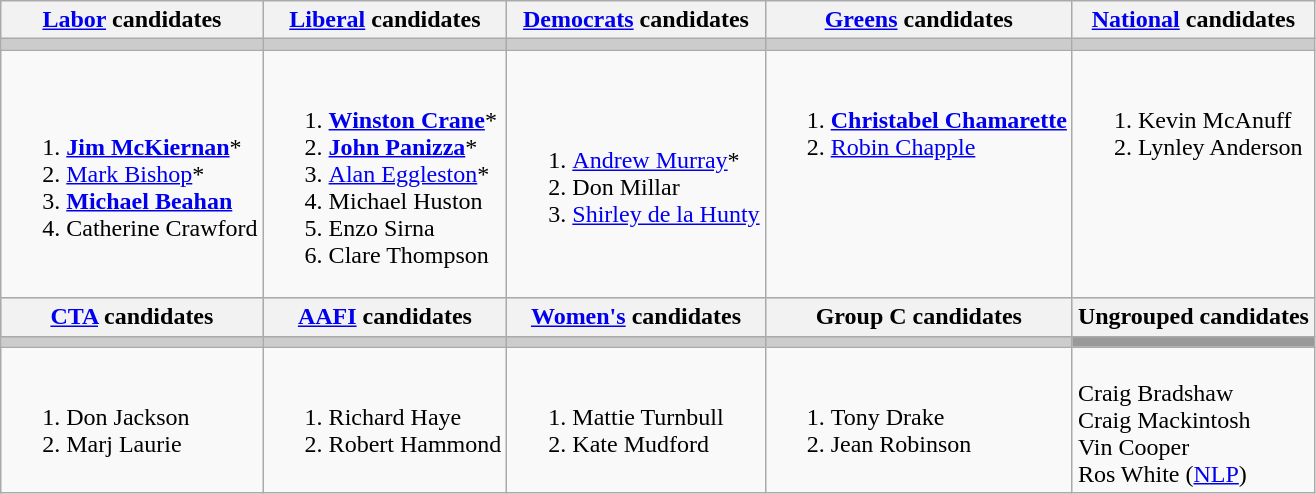<table class="wikitable">
<tr>
<th><a href='#'>Labor</a> candidates</th>
<th><a href='#'>Liberal</a> candidates</th>
<th><a href='#'>Democrats</a> candidates</th>
<th><a href='#'>Greens</a> candidates</th>
<th><a href='#'>National</a> candidates</th>
</tr>
<tr bgcolor="#cccccc">
<td></td>
<td></td>
<td></td>
<td></td>
<td></td>
</tr>
<tr>
<td><br><ol><li><strong><a href='#'>Jim McKiernan</a></strong>*</li><li><a href='#'>Mark Bishop</a>*</li><li><strong><a href='#'>Michael Beahan</a></strong></li><li>Catherine Crawford</li></ol></td>
<td><br><ol><li><strong><a href='#'>Winston Crane</a></strong>*</li><li><strong><a href='#'>John Panizza</a></strong>*</li><li><a href='#'>Alan Eggleston</a>*</li><li>Michael Huston</li><li>Enzo Sirna</li><li>Clare Thompson</li></ol></td>
<td><br><ol><li><a href='#'>Andrew Murray</a>*</li><li>Don Millar</li><li><a href='#'>Shirley de la Hunty</a></li></ol></td>
<td valign=top><br><ol><li><strong><a href='#'>Christabel Chamarette</a></strong></li><li><a href='#'>Robin Chapple</a></li></ol></td>
<td valign=top><br><ol><li>Kevin McAnuff</li><li>Lynley Anderson</li></ol></td>
</tr>
<tr bgcolor="#cccccc">
<th><a href='#'>CTA</a> candidates</th>
<th><a href='#'>AAFI</a> candidates</th>
<th><a href='#'>Women's</a> candidates</th>
<th>Group C candidates</th>
<th>Ungrouped candidates</th>
</tr>
<tr bgcolor="#cccccc">
<td></td>
<td></td>
<td></td>
<td></td>
<td bgcolor="#999999"></td>
</tr>
<tr>
<td valign=top><br><ol><li>Don Jackson</li><li>Marj Laurie</li></ol></td>
<td valign=top><br><ol><li>Richard Haye</li><li>Robert Hammond</li></ol></td>
<td valign=top><br><ol><li>Mattie Turnbull</li><li>Kate Mudford</li></ol></td>
<td valign=top><br><ol><li>Tony Drake</li><li>Jean Robinson</li></ol></td>
<td valign=top><br>Craig Bradshaw<br>
Craig Mackintosh<br>
Vin Cooper<br>
Ros White (<a href='#'>NLP</a>)</td>
</tr>
</table>
